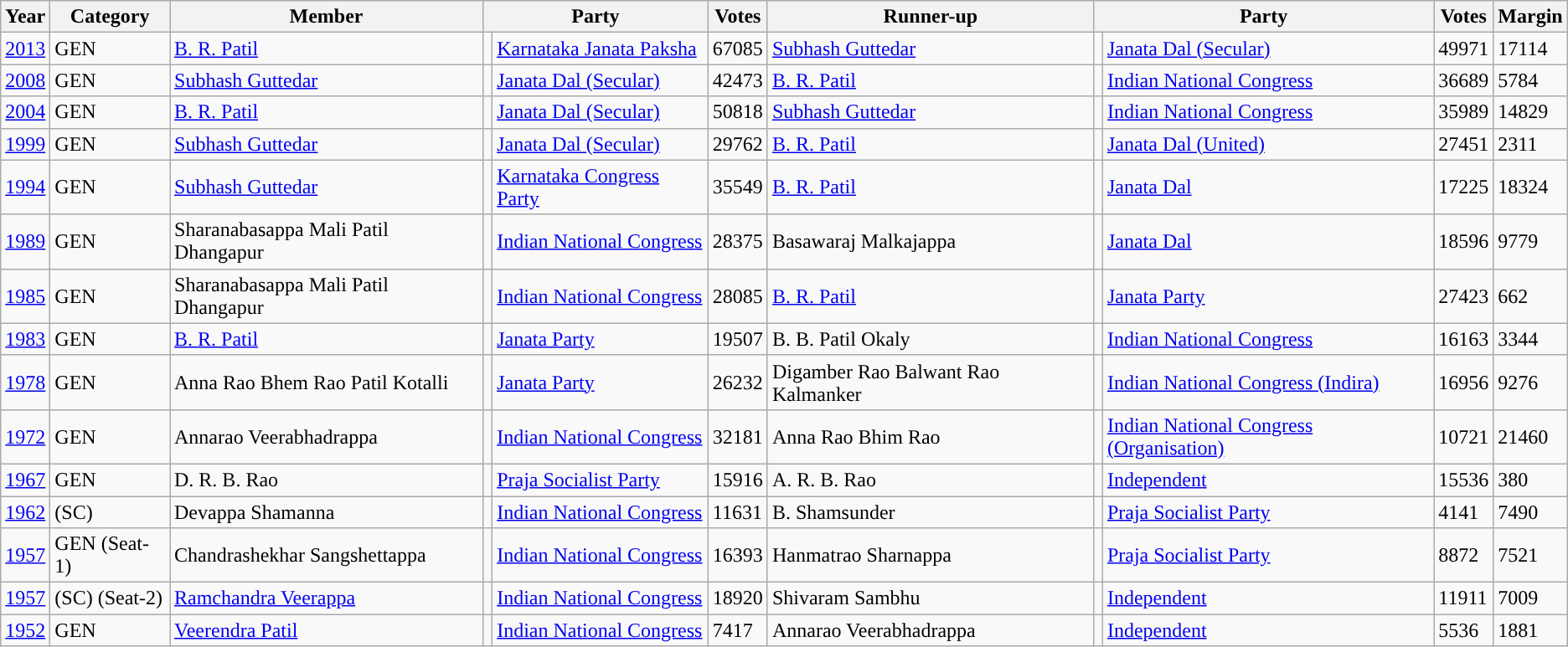<table class="wikitable sortable">
<tr>
<th>Year</th>
<th>Category</th>
<th>Member</th>
<th colspan="2">Party</th>
<th>Votes</th>
<th>Runner-up</th>
<th colspan="2">Party</th>
<th>Votes</th>
<th>Margin</th>
</tr>
<tr>
<td><a href='#'>2013</a></td>
<td>GEN</td>
<td><a href='#'>B. R. Patil</a></td>
<td style="background-color: "></td>
<td><a href='#'>Karnataka Janata Paksha</a></td>
<td>67085</td>
<td><a href='#'>Subhash Guttedar</a></td>
<td style="background-color: "></td>
<td><a href='#'>Janata Dal (Secular)</a></td>
<td>49971</td>
<td>17114</td>
</tr>
<tr>
<td><a href='#'>2008</a></td>
<td>GEN</td>
<td><a href='#'>Subhash Guttedar</a></td>
<td style="background-color: "></td>
<td><a href='#'>Janata Dal (Secular)</a></td>
<td>42473</td>
<td><a href='#'>B. R. Patil</a></td>
<td style="background-color: "></td>
<td><a href='#'>Indian National Congress</a></td>
<td>36689</td>
<td>5784</td>
</tr>
<tr>
<td><a href='#'>2004</a></td>
<td>GEN</td>
<td><a href='#'>B. R. Patil</a></td>
<td style="background-color: "></td>
<td><a href='#'>Janata Dal (Secular)</a></td>
<td>50818</td>
<td><a href='#'>Subhash Guttedar</a></td>
<td style="background-color: "></td>
<td><a href='#'>Indian National Congress</a></td>
<td>35989</td>
<td>14829</td>
</tr>
<tr>
<td><a href='#'>1999</a></td>
<td>GEN</td>
<td><a href='#'>Subhash Guttedar</a></td>
<td style="background-color: "></td>
<td><a href='#'>Janata Dal (Secular)</a></td>
<td>29762</td>
<td><a href='#'>B. R. Patil</a></td>
<td style="background-color: "></td>
<td><a href='#'>Janata Dal (United)</a></td>
<td>27451</td>
<td>2311</td>
</tr>
<tr>
<td><a href='#'>1994</a></td>
<td>GEN</td>
<td><a href='#'>Subhash Guttedar</a></td>
<td style="background-color: "></td>
<td><a href='#'>Karnataka Congress Party</a></td>
<td>35549</td>
<td><a href='#'>B. R. Patil</a></td>
<td style="background-color: "></td>
<td><a href='#'>Janata Dal</a></td>
<td>17225</td>
<td>18324</td>
</tr>
<tr>
<td><a href='#'>1989</a></td>
<td>GEN</td>
<td>Sharanabasappa Mali Patil Dhangapur</td>
<td style="background-color: "></td>
<td><a href='#'>Indian National Congress</a></td>
<td>28375</td>
<td>Basawaraj Malkajappa</td>
<td style="background-color: "></td>
<td><a href='#'>Janata Dal</a></td>
<td>18596</td>
<td>9779</td>
</tr>
<tr>
<td><a href='#'>1985</a></td>
<td>GEN</td>
<td>Sharanabasappa Mali Patil Dhangapur</td>
<td style="background-color: "></td>
<td><a href='#'>Indian National Congress</a></td>
<td>28085</td>
<td><a href='#'>B. R. Patil</a></td>
<td style="background-color: "></td>
<td><a href='#'>Janata Party</a></td>
<td>27423</td>
<td>662</td>
</tr>
<tr>
<td><a href='#'>1983</a></td>
<td>GEN</td>
<td><a href='#'>B. R. Patil</a></td>
<td style="background-color: "></td>
<td><a href='#'>Janata Party</a></td>
<td>19507</td>
<td>B. B. Patil Okaly</td>
<td style="background-color: "></td>
<td><a href='#'>Indian National Congress</a></td>
<td>16163</td>
<td>3344</td>
</tr>
<tr>
<td><a href='#'>1978</a></td>
<td>GEN</td>
<td>Anna Rao Bhem Rao Patil Kotalli</td>
<td style="background-color: "></td>
<td><a href='#'>Janata Party</a></td>
<td>26232</td>
<td>Digamber Rao Balwant Rao Kalmanker</td>
<td style="background-color: "></td>
<td><a href='#'>Indian National Congress (Indira)</a></td>
<td>16956</td>
<td>9276</td>
</tr>
<tr>
<td><a href='#'>1972</a></td>
<td>GEN</td>
<td>Annarao Veerabhadrappa</td>
<td style="background-color: "></td>
<td><a href='#'>Indian National Congress</a></td>
<td>32181</td>
<td>Anna Rao Bhim Rao</td>
<td style="background-color: "></td>
<td><a href='#'>Indian National Congress (Organisation)</a></td>
<td>10721</td>
<td>21460</td>
</tr>
<tr>
<td><a href='#'>1967</a></td>
<td>GEN</td>
<td>D. R. B. Rao</td>
<td style="background-color: "></td>
<td><a href='#'>Praja Socialist Party</a></td>
<td>15916</td>
<td>A. R. B. Rao</td>
<td style="background-color: "></td>
<td><a href='#'>Independent</a></td>
<td>15536</td>
<td>380</td>
</tr>
<tr>
<td><a href='#'>1962</a></td>
<td>(SC)</td>
<td>Devappa Shamanna</td>
<td style="background-color: "></td>
<td><a href='#'>Indian National Congress</a></td>
<td>11631</td>
<td>B. Shamsunder</td>
<td style="background-color: "></td>
<td><a href='#'>Praja Socialist Party</a></td>
<td>4141</td>
<td>7490</td>
</tr>
<tr>
<td><a href='#'>1957</a></td>
<td>GEN (Seat-1)</td>
<td>Chandrashekhar Sangshettappa</td>
<td style="background-color: "></td>
<td><a href='#'>Indian National Congress</a></td>
<td>16393</td>
<td>Hanmatrao Sharnappa</td>
<td style="background-color: "></td>
<td><a href='#'>Praja Socialist Party</a></td>
<td>8872</td>
<td>7521</td>
</tr>
<tr>
<td><a href='#'>1957</a></td>
<td>(SC) (Seat-2)</td>
<td><a href='#'>Ramchandra Veerappa</a></td>
<td style="background-color: "></td>
<td><a href='#'>Indian National Congress</a></td>
<td>18920</td>
<td>Shivaram Sambhu</td>
<td style="background-color: "></td>
<td><a href='#'>Independent</a></td>
<td>11911</td>
<td>7009</td>
</tr>
<tr>
<td><a href='#'>1952</a></td>
<td>GEN</td>
<td><a href='#'>Veerendra Patil</a></td>
<td style="background-color: "></td>
<td><a href='#'>Indian National Congress</a></td>
<td>7417</td>
<td>Annarao Veerabhadrappa</td>
<td style="background-color: "></td>
<td><a href='#'>Independent</a></td>
<td>5536</td>
<td>1881</td>
</tr>
</table>
